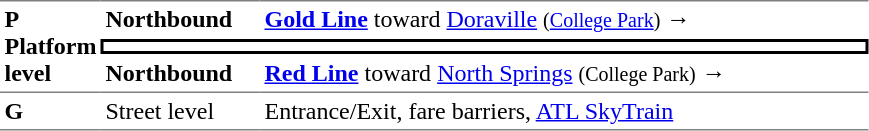<table table border=0 cellspacing=0 cellpadding=3>
<tr>
<td style="border-top:solid 1px gray;border-bottom:solid 1px gray;" width=50 rowspan=3 valign=top><strong>P <br>Platform level</strong></td>
<td style="border-top:solid 1px gray;"><strong>Northbound</strong></td>
<td style="border-top:solid 1px gray;"><a href='#'><span><strong>Gold Line</strong></span></a> toward <a href='#'>Doraville</a> <small>(<a href='#'>College Park</a>)</small> →</td>
</tr>
<tr>
<td style="border-top:solid 2px black;border-right:solid 2px black;border-left:solid 2px black;border-bottom:solid 2px black;text-align:center;" colspan=2></td>
</tr>
<tr>
<td style="border-bottom:solid 1px gray;"><strong>Northbound</strong></td>
<td style="border-bottom:solid 1px gray;"><a href='#'><span><strong>Red Line</strong></span></a> toward <a href='#'>North Springs</a> <small>(College Park)</small> →</td>
</tr>
<tr>
<td style="border-bottom:solid 1px gray;" width=50 valign=top><strong>G</strong></td>
<td style="border-bottom:solid 1px gray;" width=100 valign=top>Street level</td>
<td style="border-bottom:solid 1px gray;" width=400 valign=top>Entrance/Exit, fare barriers, <a href='#'>ATL SkyTrain</a></td>
</tr>
</table>
